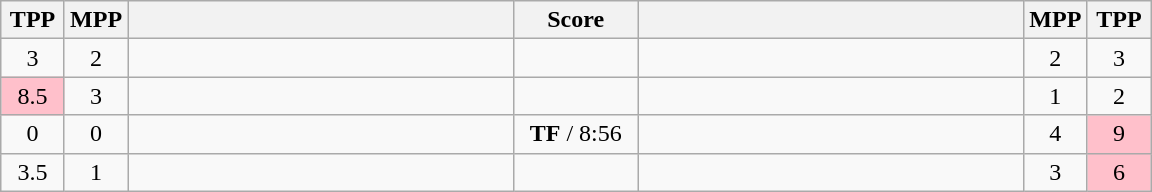<table class="wikitable" style="text-align: center;" |>
<tr>
<th width="35">TPP</th>
<th width="35">MPP</th>
<th width="250"></th>
<th width="75">Score</th>
<th width="250"></th>
<th width="35">MPP</th>
<th width="35">TPP</th>
</tr>
<tr>
<td>3</td>
<td>2</td>
<td style="text-align:left;"></td>
<td></td>
<td style="text-align:left;"></td>
<td>2</td>
<td>3</td>
</tr>
<tr>
<td bgcolor=pink>8.5</td>
<td>3</td>
<td style="text-align:left;"></td>
<td></td>
<td style="text-align:left;"><strong></strong></td>
<td>1</td>
<td>2</td>
</tr>
<tr>
<td>0</td>
<td>0</td>
<td style="text-align:left;"><strong></strong></td>
<td><strong>TF</strong> / 8:56</td>
<td style="text-align:left;"></td>
<td>4</td>
<td bgcolor=pink>9</td>
</tr>
<tr>
<td>3.5</td>
<td>1</td>
<td style="text-align:left;"><strong></strong></td>
<td></td>
<td style="text-align:left;"></td>
<td>3</td>
<td bgcolor=pink>6</td>
</tr>
</table>
